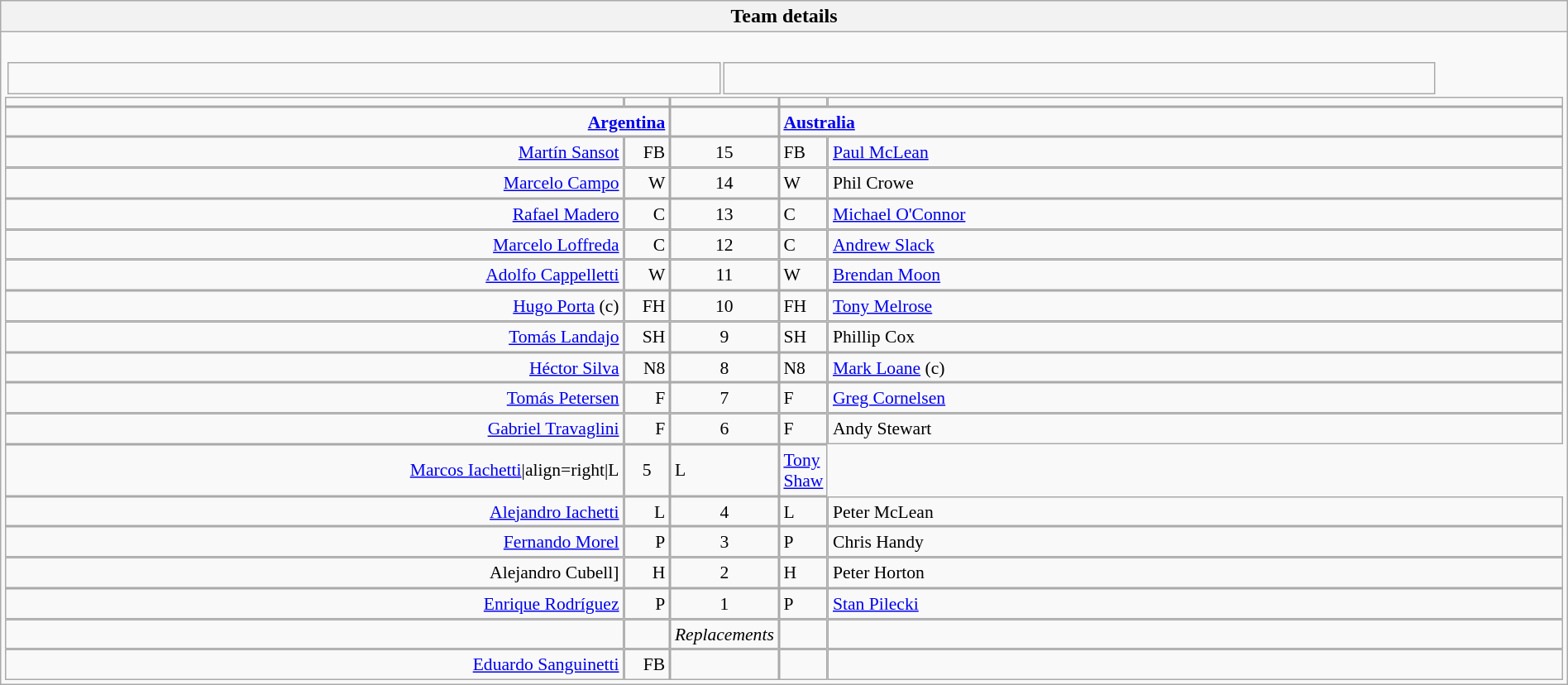<table style="width:100%" class="wikitable collapsible collapsed">
<tr>
<th>Team details</th>
</tr>
<tr>
<td><br><table width=92% |>
<tr>
<td></td>
<td><br></td>
</tr>
</table>
<table width="100%" style="font-size: 90%; " cellspacing="0" cellpadding="0" align=center>
<tr>
<td width=41%; text-align=right></td>
<td width=3%; text-align:right></td>
<td width=4%; text-align:center></td>
<td width=3%; text-align:left></td>
<td width=49%; text-align:left></td>
</tr>
<tr>
<td colspan=2; align=right><strong><a href='#'>Argentina</a></strong></td>
<td></td>
<td colspan=2;><strong><a href='#'>Australia</a></strong></td>
</tr>
<tr>
<td align=right><a href='#'>Martín Sansot</a></td>
<td align=right>FB</td>
<td align=center>15</td>
<td>FB</td>
<td><a href='#'>Paul McLean</a></td>
</tr>
<tr>
<td align=right><a href='#'>Marcelo Campo</a></td>
<td align=right>W</td>
<td align=center>14</td>
<td>W</td>
<td>Phil Crowe</td>
</tr>
<tr>
<td align=right><a href='#'>Rafael Madero</a></td>
<td align=right>C</td>
<td align=center>13</td>
<td>C</td>
<td><a href='#'>Michael O'Connor</a></td>
</tr>
<tr>
<td align=right><a href='#'>Marcelo Loffreda</a></td>
<td align=right>C</td>
<td align=center>12</td>
<td>C</td>
<td><a href='#'>Andrew Slack</a></td>
</tr>
<tr>
<td align=right><a href='#'>Adolfo Cappelletti</a></td>
<td align=right>W</td>
<td align=center>11</td>
<td>W</td>
<td><a href='#'>Brendan Moon</a></td>
</tr>
<tr>
<td align=right><a href='#'>Hugo Porta</a> (c)</td>
<td align=right>FH</td>
<td align=center>10</td>
<td>FH</td>
<td><a href='#'>Tony Melrose</a></td>
</tr>
<tr>
<td align=right><a href='#'>Tomás Landajo</a></td>
<td align=right>SH</td>
<td align=center>9</td>
<td>SH</td>
<td>Phillip Cox</td>
</tr>
<tr>
<td align=right><a href='#'>Héctor Silva</a></td>
<td align=right>N8</td>
<td align=center>8</td>
<td>N8</td>
<td><a href='#'>Mark Loane</a> (c)</td>
</tr>
<tr>
<td align=right><a href='#'>Tomás Petersen</a></td>
<td align=right>F</td>
<td align=center>7</td>
<td>F</td>
<td><a href='#'>Greg Cornelsen</a></td>
</tr>
<tr>
<td align=right><a href='#'>Gabriel Travaglini</a></td>
<td align=right>F</td>
<td align=center>6</td>
<td>F</td>
<td>Andy Stewart</td>
</tr>
<tr>
<td align=right><a href='#'>Marcos Iachetti</a>|align=right|L</td>
<td align=center>5</td>
<td>L</td>
<td><a href='#'>Tony Shaw</a></td>
</tr>
<tr>
<td align=right><a href='#'>Alejandro Iachetti</a></td>
<td align=right>L</td>
<td align=center>4</td>
<td>L</td>
<td>Peter McLean</td>
</tr>
<tr>
<td align=right><a href='#'>Fernando Morel</a></td>
<td align=right>P</td>
<td align=center>3</td>
<td>P</td>
<td>Chris Handy</td>
</tr>
<tr>
<td align=right>Alejandro Cubell]</td>
<td align=right>H</td>
<td align=center>2</td>
<td>H</td>
<td>Peter Horton</td>
</tr>
<tr>
<td align=right><a href='#'>Enrique Rodríguez</a></td>
<td align=right>P</td>
<td align=center>1</td>
<td>P</td>
<td><a href='#'>Stan Pilecki</a></td>
</tr>
<tr>
<td></td>
<td></td>
<td align=center><em>Replacements</em></td>
<td></td>
<td></td>
</tr>
<tr>
<td align=right><a href='#'>Eduardo Sanguinetti</a></td>
<td align=right>FB</td>
<td align=center></td>
<td></td>
<td></td>
</tr>
</table>
</td>
</tr>
</table>
